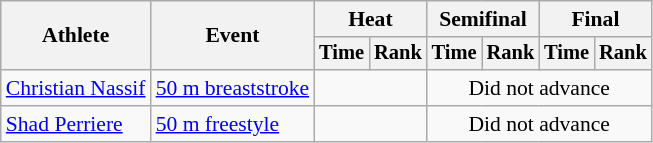<table class=wikitable style="font-size:90%">
<tr>
<th rowspan="2">Athlete</th>
<th rowspan="2">Event</th>
<th colspan="2">Heat</th>
<th colspan="2">Semifinal</th>
<th colspan="2">Final</th>
</tr>
<tr style="font-size:95%">
<th>Time</th>
<th>Rank</th>
<th>Time</th>
<th>Rank</th>
<th>Time</th>
<th>Rank</th>
</tr>
<tr align=center>
<td align=left><a href='#'>Christian Nassif</a></td>
<td align=left><a href='#'>50 m breaststroke</a></td>
<td colspan=2></td>
<td colspan=4>Did not advance</td>
</tr>
<tr align=center>
<td align=left><a href='#'>Shad Perriere</a></td>
<td align=left><a href='#'>50 m freestyle</a></td>
<td colspan=2></td>
<td colspan=4>Did not advance</td>
</tr>
</table>
